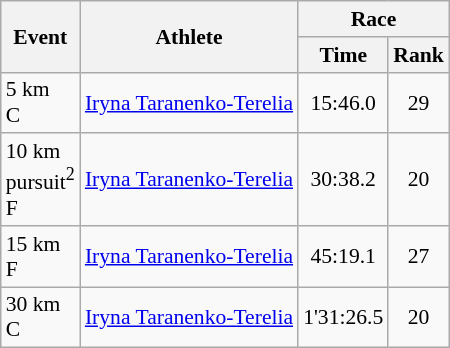<table class="wikitable" border="1" style="font-size:90%">
<tr>
<th rowspan=2>Event</th>
<th rowspan=2>Athlete</th>
<th colspan=2>Race</th>
</tr>
<tr>
<th>Time</th>
<th>Rank</th>
</tr>
<tr>
<td>5 km <br> C</td>
<td><a href='#'>Iryna Taranenko-Terelia</a></td>
<td align=center>15:46.0</td>
<td align=center>29</td>
</tr>
<tr>
<td>10 km <br> pursuit<sup>2</sup> <br> F</td>
<td><a href='#'>Iryna Taranenko-Terelia</a></td>
<td align=center>30:38.2</td>
<td align=center>20</td>
</tr>
<tr>
<td>15 km <br> F</td>
<td><a href='#'>Iryna Taranenko-Terelia</a></td>
<td align=center>45:19.1</td>
<td align=center>27</td>
</tr>
<tr>
<td>30 km <br> C</td>
<td><a href='#'>Iryna Taranenko-Terelia</a></td>
<td align=center>1'31:26.5</td>
<td align=center>20</td>
</tr>
</table>
